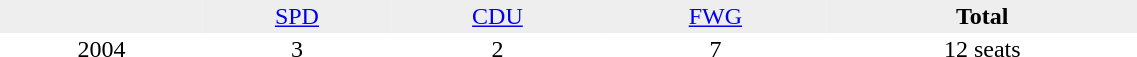<table border="0" cellpadding="2" cellspacing="0" width="60%">
<tr bgcolor="#eeeeee" align="center">
<td></td>
<td><a href='#'>SPD</a></td>
<td><a href='#'>CDU</a></td>
<td><a href='#'>FWG</a></td>
<td><strong>Total</strong></td>
</tr>
<tr align="center">
<td>2004</td>
<td>3</td>
<td>2</td>
<td>7</td>
<td>12 seats</td>
</tr>
</table>
